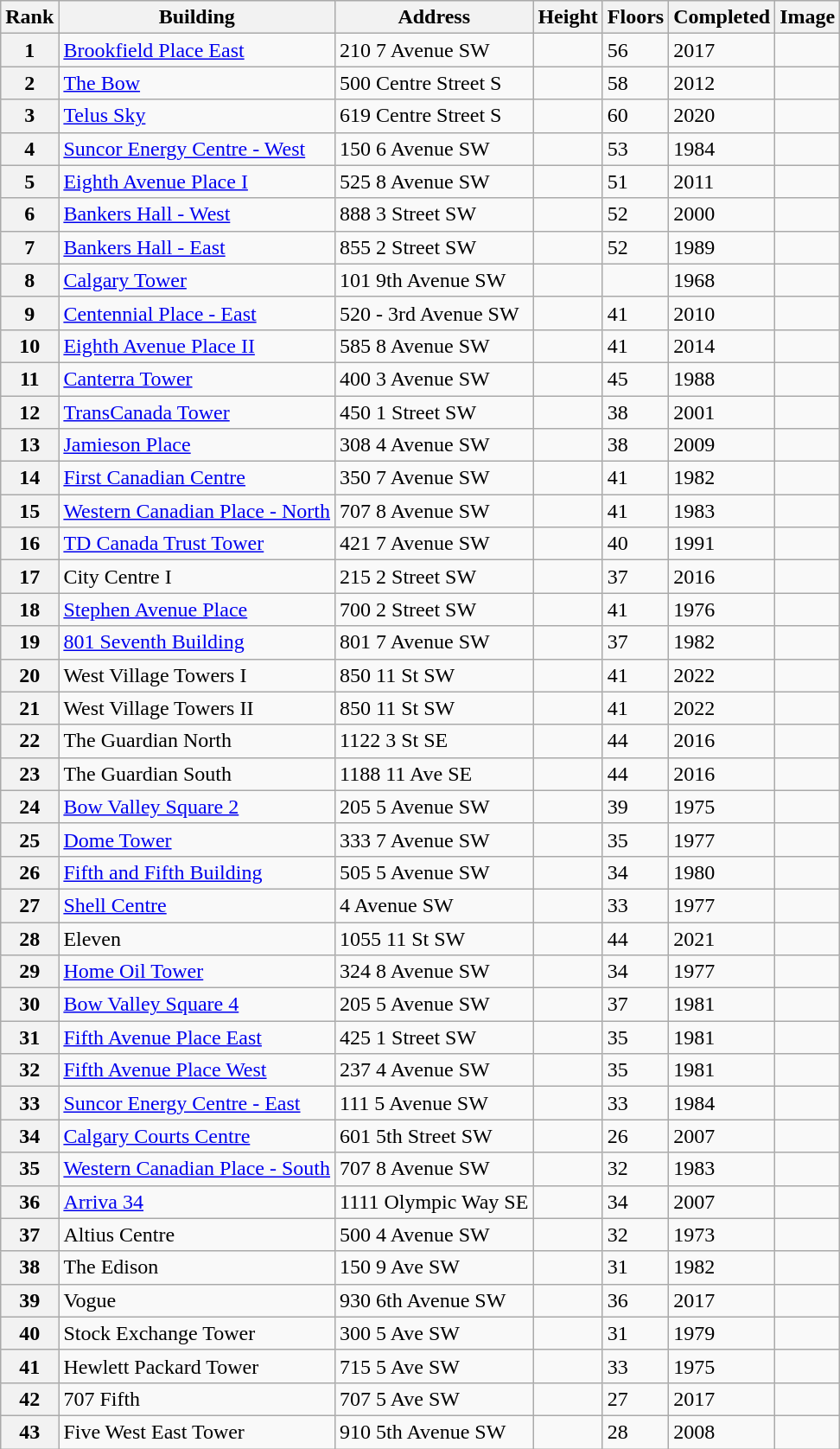<table class= "wikitable sortable">
<tr>
<th>Rank</th>
<th>Building</th>
<th>Address</th>
<th>Height</th>
<th>Floors</th>
<th>Completed</th>
<th>Image</th>
</tr>
<tr>
<th>1</th>
<td><a href='#'>Brookfield Place East</a></td>
<td>210 7 Avenue SW</td>
<td></td>
<td>56</td>
<td>2017</td>
<td></td>
</tr>
<tr>
<th>2</th>
<td><a href='#'>The Bow</a></td>
<td>500 Centre Street S</td>
<td></td>
<td>58</td>
<td>2012</td>
<td></td>
</tr>
<tr>
<th>3</th>
<td><a href='#'>Telus Sky</a></td>
<td>619 Centre Street S</td>
<td></td>
<td>60</td>
<td>2020</td>
<td></td>
</tr>
<tr>
<th>4</th>
<td><a href='#'>Suncor Energy Centre - West</a></td>
<td>150 6 Avenue SW</td>
<td></td>
<td>53</td>
<td>1984</td>
<td></td>
</tr>
<tr>
<th>5</th>
<td><a href='#'>Eighth Avenue Place I</a></td>
<td>525 8 Avenue SW</td>
<td></td>
<td>51</td>
<td>2011</td>
<td></td>
</tr>
<tr>
<th>6</th>
<td><a href='#'>Bankers Hall - West</a></td>
<td>888 3 Street SW</td>
<td></td>
<td>52</td>
<td>2000</td>
<td></td>
</tr>
<tr>
<th>7</th>
<td><a href='#'>Bankers Hall - East</a></td>
<td>855 2 Street SW</td>
<td></td>
<td>52</td>
<td>1989</td>
<td></td>
</tr>
<tr>
<th>8</th>
<td><a href='#'>Calgary Tower</a></td>
<td>101 9th Avenue SW</td>
<td></td>
<td></td>
<td>1968</td>
<td></td>
</tr>
<tr>
<th>9</th>
<td><a href='#'>Centennial Place - East</a></td>
<td>520 - 3rd Avenue SW</td>
<td></td>
<td>41</td>
<td>2010</td>
<td></td>
</tr>
<tr>
<th>10</th>
<td><a href='#'>Eighth Avenue Place II</a></td>
<td>585 8 Avenue SW</td>
<td></td>
<td>41</td>
<td>2014</td>
<td></td>
</tr>
<tr>
<th>11</th>
<td><a href='#'>Canterra Tower</a></td>
<td>400 3 Avenue SW</td>
<td></td>
<td>45</td>
<td>1988</td>
<td></td>
</tr>
<tr>
<th>12</th>
<td><a href='#'>TransCanada Tower</a></td>
<td>450 1 Street SW</td>
<td></td>
<td>38</td>
<td>2001</td>
<td></td>
</tr>
<tr>
<th>13</th>
<td><a href='#'>Jamieson Place</a></td>
<td>308 4 Avenue SW</td>
<td></td>
<td>38</td>
<td>2009</td>
<td></td>
</tr>
<tr>
<th>14</th>
<td><a href='#'>First Canadian Centre</a></td>
<td>350 7 Avenue SW</td>
<td></td>
<td>41</td>
<td>1982</td>
<td></td>
</tr>
<tr>
<th>15</th>
<td><a href='#'>Western Canadian Place - North</a></td>
<td>707 8 Avenue SW</td>
<td></td>
<td>41</td>
<td>1983</td>
<td></td>
</tr>
<tr>
<th>16</th>
<td><a href='#'>TD Canada Trust Tower</a></td>
<td>421 7 Avenue SW</td>
<td></td>
<td>40</td>
<td>1991</td>
<td></td>
</tr>
<tr>
<th>17</th>
<td>City Centre I</td>
<td>215 2 Street SW</td>
<td></td>
<td>37</td>
<td>2016</td>
<td></td>
</tr>
<tr>
<th>18</th>
<td><a href='#'>Stephen Avenue Place</a></td>
<td>700 2 Street SW</td>
<td></td>
<td>41</td>
<td>1976</td>
<td></td>
</tr>
<tr>
<th>19</th>
<td><a href='#'>801 Seventh Building</a></td>
<td>801 7 Avenue SW</td>
<td></td>
<td>37</td>
<td>1982</td>
<td></td>
</tr>
<tr>
<th>20</th>
<td>West Village Towers I</td>
<td>850 11 St SW</td>
<td></td>
<td>41</td>
<td>2022</td>
<td></td>
</tr>
<tr>
<th>21</th>
<td>West Village Towers II</td>
<td>850 11 St SW</td>
<td></td>
<td>41</td>
<td>2022</td>
<td></td>
</tr>
<tr>
<th>22</th>
<td>The Guardian North</td>
<td>1122 3 St SE</td>
<td></td>
<td>44</td>
<td>2016</td>
<td></td>
</tr>
<tr>
<th>23</th>
<td>The Guardian South</td>
<td>1188 11 Ave SE</td>
<td></td>
<td>44</td>
<td>2016</td>
<td></td>
</tr>
<tr>
<th>24</th>
<td><a href='#'>Bow Valley Square 2</a></td>
<td>205 5 Avenue SW</td>
<td></td>
<td>39</td>
<td>1975</td>
<td></td>
</tr>
<tr>
<th>25</th>
<td><a href='#'>Dome Tower</a></td>
<td>333 7 Avenue SW</td>
<td></td>
<td>35</td>
<td>1977</td>
<td></td>
</tr>
<tr>
<th>26</th>
<td><a href='#'>Fifth and Fifth Building</a></td>
<td>505 5 Avenue SW</td>
<td></td>
<td>34</td>
<td>1980</td>
<td></td>
</tr>
<tr>
<th>27</th>
<td><a href='#'>Shell Centre</a></td>
<td>4 Avenue SW</td>
<td></td>
<td>33</td>
<td>1977</td>
<td></td>
</tr>
<tr>
<th>28</th>
<td>Eleven</td>
<td>1055 11 St SW</td>
<td></td>
<td>44</td>
<td>2021</td>
<td></td>
</tr>
<tr>
<th>29</th>
<td><a href='#'>Home Oil Tower</a></td>
<td>324 8 Avenue SW</td>
<td></td>
<td>34</td>
<td>1977</td>
<td></td>
</tr>
<tr>
<th>30</th>
<td><a href='#'>Bow Valley Square 4</a></td>
<td>205 5 Avenue SW</td>
<td></td>
<td>37</td>
<td>1981</td>
<td></td>
</tr>
<tr>
<th>31</th>
<td><a href='#'>Fifth Avenue Place East</a></td>
<td>425 1 Street SW</td>
<td></td>
<td>35</td>
<td>1981</td>
<td></td>
</tr>
<tr>
<th>32</th>
<td><a href='#'>Fifth Avenue Place West</a></td>
<td>237 4 Avenue SW</td>
<td></td>
<td>35</td>
<td>1981</td>
<td></td>
</tr>
<tr>
<th>33</th>
<td><a href='#'>Suncor Energy Centre - East</a></td>
<td>111 5 Avenue SW</td>
<td></td>
<td>33</td>
<td>1984</td>
<td></td>
</tr>
<tr>
<th>34</th>
<td><a href='#'>Calgary Courts Centre</a></td>
<td>601 5th Street SW</td>
<td></td>
<td>26</td>
<td>2007</td>
<td></td>
</tr>
<tr>
<th>35</th>
<td><a href='#'>Western Canadian Place - South</a></td>
<td>707 8 Avenue SW</td>
<td></td>
<td>32</td>
<td>1983</td>
<td></td>
</tr>
<tr>
<th>36</th>
<td><a href='#'>Arriva 34</a></td>
<td>1111 Olympic Way SE</td>
<td></td>
<td>34</td>
<td>2007</td>
<td></td>
</tr>
<tr>
<th>37</th>
<td>Altius Centre</td>
<td>500 4 Avenue SW</td>
<td></td>
<td>32</td>
<td>1973</td>
<td></td>
</tr>
<tr>
<th>38</th>
<td>The Edison</td>
<td>150 9 Ave SW</td>
<td></td>
<td>31</td>
<td>1982</td>
<td></td>
</tr>
<tr>
<th>39</th>
<td>Vogue</td>
<td>930 6th Avenue SW</td>
<td></td>
<td>36</td>
<td>2017</td>
<td></td>
</tr>
<tr>
<th>40</th>
<td>Stock Exchange Tower</td>
<td>300 5 Ave SW</td>
<td></td>
<td>31</td>
<td>1979</td>
<td></td>
</tr>
<tr>
<th>41</th>
<td>Hewlett Packard Tower</td>
<td>715 5 Ave SW</td>
<td></td>
<td>33</td>
<td>1975</td>
<td></td>
</tr>
<tr>
<th>42</th>
<td>707 Fifth</td>
<td>707 5 Ave SW</td>
<td></td>
<td>27</td>
<td>2017</td>
<td></td>
</tr>
<tr>
<th>43</th>
<td>Five West East Tower</td>
<td>910 5th Avenue SW</td>
<td></td>
<td>28</td>
<td>2008</td>
<td></td>
</tr>
</table>
